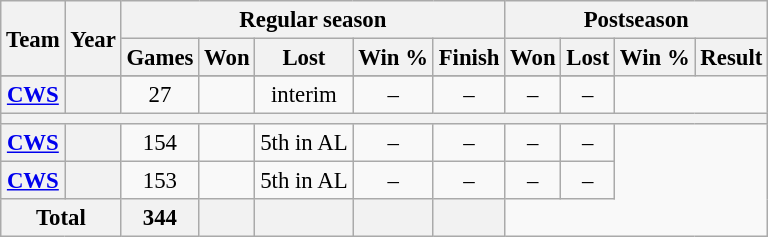<table class="wikitable" style="font-size: 95%; text-align:center;">
<tr>
<th rowspan="2">Team</th>
<th rowspan="2">Year</th>
<th colspan="5">Regular season</th>
<th colspan="4">Postseason</th>
</tr>
<tr>
<th>Games</th>
<th>Won</th>
<th>Lost</th>
<th>Win %</th>
<th>Finish</th>
<th>Won</th>
<th>Lost</th>
<th>Win %</th>
<th>Result</th>
</tr>
<tr>
</tr>
<tr>
<th><a href='#'>CWS</a></th>
<th></th>
<td>27</td>
<td></td>
<td>interim</td>
<td>–</td>
<td>–</td>
<td>–</td>
<td>–</td>
</tr>
<tr>
<th colspan="11"></th>
</tr>
<tr>
<th><a href='#'>CWS</a></th>
<th></th>
<td>154</td>
<td></td>
<td>5th in AL</td>
<td>–</td>
<td>–</td>
<td>–</td>
<td>–</td>
</tr>
<tr>
<th><a href='#'>CWS</a></th>
<th></th>
<td>153</td>
<td></td>
<td>5th in AL</td>
<td>–</td>
<td>–</td>
<td>–</td>
<td>–</td>
</tr>
<tr>
<th colspan="2">Total</th>
<th>344</th>
<th></th>
<th></th>
<th></th>
<th></th>
</tr>
</table>
